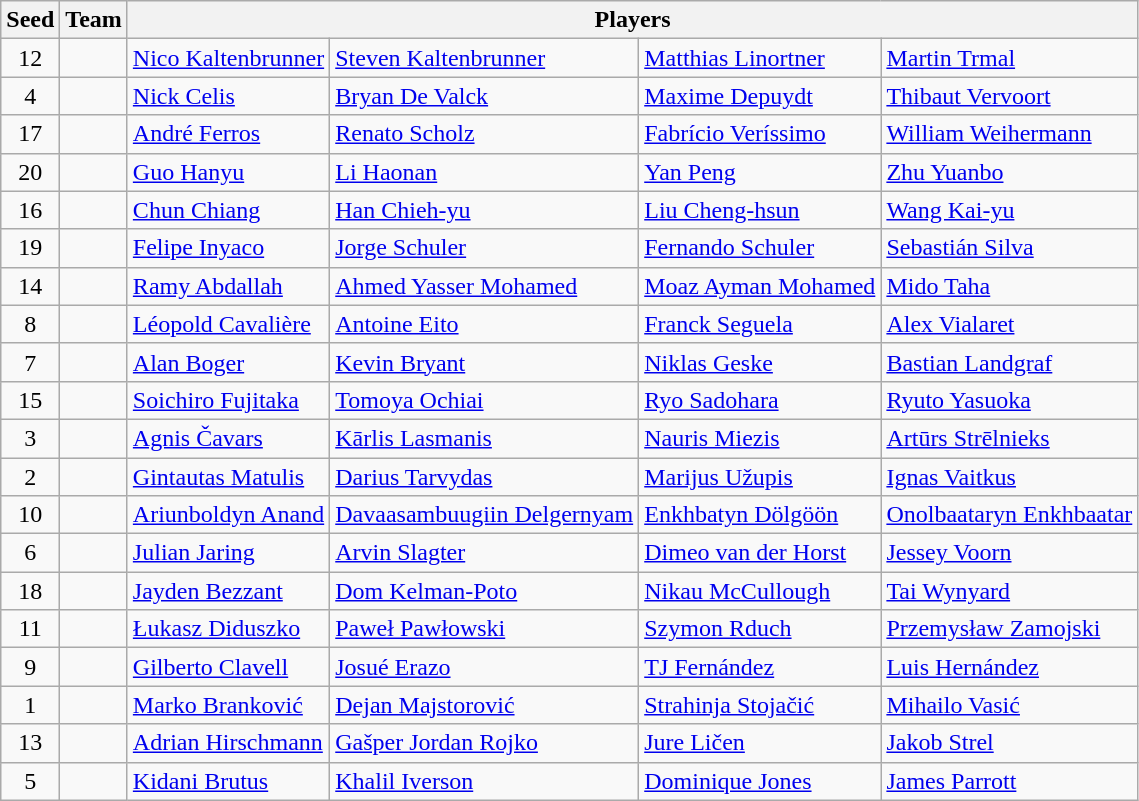<table class="wikitable sortable">
<tr>
<th>Seed</th>
<th>Team</th>
<th width=220px colspan=4>Players</th>
</tr>
<tr>
<td align=center>12</td>
<td></td>
<td><a href='#'>Nico Kaltenbrunner</a></td>
<td><a href='#'>Steven Kaltenbrunner</a></td>
<td><a href='#'>Matthias Linortner</a></td>
<td><a href='#'>Martin Trmal</a></td>
</tr>
<tr>
<td align=center>4</td>
<td></td>
<td><a href='#'>Nick Celis</a></td>
<td><a href='#'>Bryan De Valck</a></td>
<td><a href='#'>Maxime Depuydt</a></td>
<td><a href='#'>Thibaut Vervoort</a></td>
</tr>
<tr>
<td align=center>17</td>
<td></td>
<td><a href='#'>André Ferros</a></td>
<td><a href='#'>Renato Scholz</a></td>
<td><a href='#'>Fabrício Veríssimo</a></td>
<td><a href='#'>William Weihermann</a></td>
</tr>
<tr>
<td align=center>20</td>
<td></td>
<td><a href='#'>Guo Hanyu</a></td>
<td><a href='#'>Li Haonan</a></td>
<td><a href='#'>Yan Peng</a></td>
<td><a href='#'>Zhu Yuanbo</a></td>
</tr>
<tr>
<td align=center>16</td>
<td></td>
<td><a href='#'>Chun Chiang</a></td>
<td><a href='#'>Han Chieh-yu</a></td>
<td><a href='#'>Liu Cheng-hsun</a></td>
<td><a href='#'>Wang Kai-yu</a></td>
</tr>
<tr>
<td align=center>19</td>
<td></td>
<td><a href='#'>Felipe Inyaco</a></td>
<td><a href='#'>Jorge Schuler</a></td>
<td><a href='#'>Fernando Schuler</a></td>
<td><a href='#'>Sebastián Silva</a></td>
</tr>
<tr>
<td align=center>14</td>
<td></td>
<td><a href='#'>Ramy Abdallah</a></td>
<td><a href='#'>Ahmed Yasser Mohamed</a></td>
<td><a href='#'>Moaz Ayman Mohamed</a></td>
<td><a href='#'>Mido Taha</a></td>
</tr>
<tr>
<td align=center>8</td>
<td></td>
<td><a href='#'>Léopold Cavalière</a></td>
<td><a href='#'>Antoine Eito</a></td>
<td><a href='#'>Franck Seguela</a></td>
<td><a href='#'>Alex Vialaret</a></td>
</tr>
<tr>
<td align=center>7</td>
<td></td>
<td><a href='#'>Alan Boger</a></td>
<td><a href='#'>Kevin Bryant</a></td>
<td><a href='#'>Niklas Geske</a></td>
<td><a href='#'>Bastian Landgraf</a></td>
</tr>
<tr>
<td align=center>15</td>
<td></td>
<td><a href='#'>Soichiro Fujitaka</a></td>
<td><a href='#'>Tomoya Ochiai</a></td>
<td><a href='#'>Ryo Sadohara</a></td>
<td><a href='#'>Ryuto Yasuoka</a></td>
</tr>
<tr>
<td align=center>3</td>
<td></td>
<td><a href='#'>Agnis Čavars</a></td>
<td><a href='#'>Kārlis Lasmanis</a></td>
<td><a href='#'>Nauris Miezis</a></td>
<td><a href='#'>Artūrs Strēlnieks</a></td>
</tr>
<tr>
<td align=center>2</td>
<td></td>
<td><a href='#'>Gintautas Matulis</a></td>
<td><a href='#'>Darius Tarvydas</a></td>
<td><a href='#'>Marijus Užupis</a></td>
<td><a href='#'>Ignas Vaitkus</a></td>
</tr>
<tr>
<td align=center>10</td>
<td></td>
<td><a href='#'>Ariunboldyn Anand</a></td>
<td><a href='#'>Davaasambuugiin Delgernyam</a></td>
<td><a href='#'>Enkhbatyn Dölgöön</a></td>
<td><a href='#'>Onolbaataryn Enkhbaatar</a></td>
</tr>
<tr>
<td align=center>6</td>
<td></td>
<td><a href='#'>Julian Jaring</a></td>
<td><a href='#'>Arvin Slagter</a></td>
<td><a href='#'>Dimeo van der Horst</a></td>
<td><a href='#'>Jessey Voorn</a></td>
</tr>
<tr>
<td align=center>18</td>
<td></td>
<td><a href='#'>Jayden Bezzant</a></td>
<td><a href='#'>Dom Kelman-Poto</a></td>
<td><a href='#'>Nikau McCullough</a></td>
<td><a href='#'>Tai Wynyard</a></td>
</tr>
<tr>
<td align=center>11</td>
<td></td>
<td><a href='#'>Łukasz Diduszko</a></td>
<td><a href='#'>Paweł Pawłowski</a></td>
<td><a href='#'>Szymon Rduch</a></td>
<td><a href='#'>Przemysław Zamojski</a></td>
</tr>
<tr>
<td align=center>9</td>
<td></td>
<td><a href='#'>Gilberto Clavell</a></td>
<td><a href='#'>Josué Erazo</a></td>
<td><a href='#'>TJ Fernández</a></td>
<td><a href='#'>Luis Hernández</a></td>
</tr>
<tr>
<td align=center>1</td>
<td></td>
<td><a href='#'>Marko Branković</a></td>
<td><a href='#'>Dejan Majstorović</a></td>
<td><a href='#'>Strahinja Stojačić</a></td>
<td><a href='#'>Mihailo Vasić</a></td>
</tr>
<tr>
<td align=center>13</td>
<td></td>
<td><a href='#'>Adrian Hirschmann</a></td>
<td><a href='#'>Gašper Jordan Rojko</a></td>
<td><a href='#'>Jure Ličen</a></td>
<td><a href='#'>Jakob Strel</a></td>
</tr>
<tr>
<td align=center>5</td>
<td></td>
<td><a href='#'>Kidani Brutus</a></td>
<td><a href='#'>Khalil Iverson</a></td>
<td><a href='#'>Dominique Jones</a></td>
<td><a href='#'>James Parrott</a></td>
</tr>
</table>
